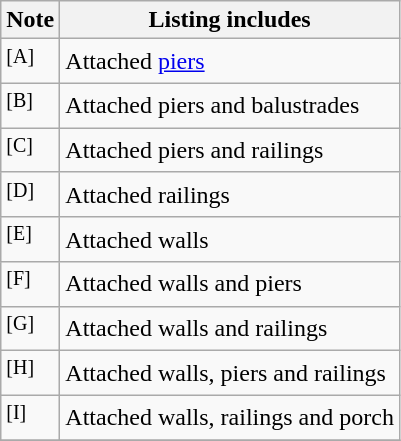<table class="wikitable">
<tr>
<th>Note</th>
<th>Listing includes</th>
</tr>
<tr>
<td><sup>[A]</sup></td>
<td>Attached <a href='#'>piers</a></td>
</tr>
<tr>
<td><sup>[B]</sup></td>
<td>Attached piers and balustrades</td>
</tr>
<tr>
<td><sup>[C]</sup></td>
<td>Attached piers and railings</td>
</tr>
<tr>
<td><sup>[D]</sup></td>
<td>Attached railings</td>
</tr>
<tr>
<td><sup>[E]</sup></td>
<td>Attached walls</td>
</tr>
<tr>
<td><sup>[F]</sup></td>
<td>Attached walls and piers</td>
</tr>
<tr>
<td><sup>[G]</sup></td>
<td>Attached walls and railings</td>
</tr>
<tr>
<td><sup>[H]</sup></td>
<td>Attached walls, piers and railings</td>
</tr>
<tr>
<td><sup>[I]</sup></td>
<td>Attached walls, railings and porch</td>
</tr>
<tr>
</tr>
</table>
